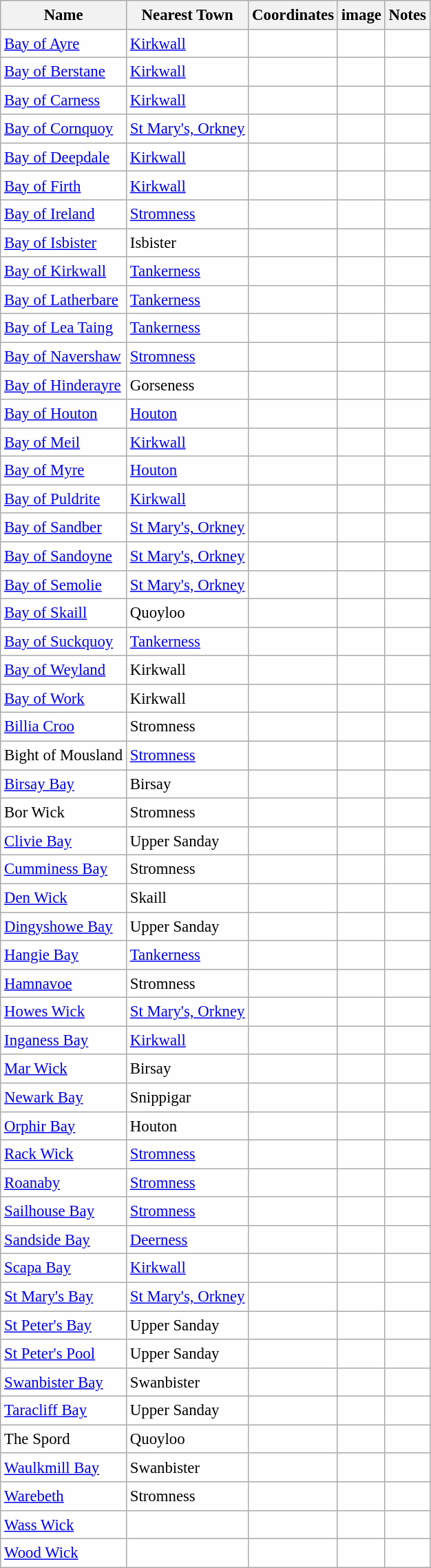<table class="wikitable sortable" style="table-layout:fixed;background-color:#FEFEFE;font-size:95%;padding:0.30em;line-height:1.35em;">
<tr>
<th scope="col">Name</th>
<th scope="col">Nearest Town</th>
<th scope="col" data-sort-type="number">Coordinates</th>
<th scope="col">image</th>
<th class="unsortable">Notes</th>
</tr>
<tr>
<td><a href='#'>Bay of Ayre</a></td>
<td><a href='#'>Kirkwall</a></td>
<td></td>
<td></td>
<td></td>
</tr>
<tr>
<td><a href='#'>Bay of Berstane</a></td>
<td><a href='#'>Kirkwall</a></td>
<td></td>
<td></td>
<td></td>
</tr>
<tr>
<td><a href='#'>Bay of Carness</a></td>
<td><a href='#'>Kirkwall</a></td>
<td></td>
<td></td>
<td></td>
</tr>
<tr>
<td><a href='#'>Bay of Cornquoy</a></td>
<td><a href='#'>St Mary's, Orkney</a></td>
<td></td>
<td></td>
<td></td>
</tr>
<tr>
<td><a href='#'>Bay of Deepdale</a></td>
<td><a href='#'>Kirkwall</a></td>
<td></td>
<td></td>
<td></td>
</tr>
<tr>
<td><a href='#'>Bay of Firth</a></td>
<td><a href='#'>Kirkwall</a></td>
<td></td>
<td></td>
<td></td>
</tr>
<tr>
<td><a href='#'>Bay of Ireland</a></td>
<td><a href='#'>Stromness</a></td>
<td></td>
<td></td>
<td></td>
</tr>
<tr>
<td><a href='#'>Bay of Isbister</a></td>
<td>Isbister</td>
<td></td>
<td></td>
<td></td>
</tr>
<tr>
<td><a href='#'>Bay of Kirkwall</a></td>
<td><a href='#'>Tankerness</a></td>
<td></td>
<td></td>
<td></td>
</tr>
<tr>
<td><a href='#'>Bay of Latherbare</a></td>
<td><a href='#'>Tankerness</a></td>
<td></td>
<td></td>
<td></td>
</tr>
<tr>
<td><a href='#'>Bay of Lea Taing</a></td>
<td><a href='#'>Tankerness</a></td>
<td></td>
<td></td>
<td></td>
</tr>
<tr>
<td><a href='#'>Bay of Navershaw</a></td>
<td><a href='#'>Stromness</a></td>
<td></td>
<td></td>
<td></td>
</tr>
<tr>
<td><a href='#'>Bay of Hinderayre</a></td>
<td>Gorseness</td>
<td></td>
<td></td>
<td></td>
</tr>
<tr>
<td><a href='#'>Bay of Houton</a></td>
<td><a href='#'>Houton</a></td>
<td></td>
<td></td>
<td></td>
</tr>
<tr>
<td><a href='#'>Bay of Meil</a></td>
<td><a href='#'>Kirkwall</a></td>
<td></td>
<td></td>
<td></td>
</tr>
<tr>
<td><a href='#'>Bay of Myre</a></td>
<td><a href='#'>Houton</a></td>
<td></td>
<td></td>
<td></td>
</tr>
<tr>
<td><a href='#'>Bay of Puldrite</a></td>
<td><a href='#'>Kirkwall</a></td>
<td></td>
<td></td>
<td></td>
</tr>
<tr>
<td><a href='#'>Bay of Sandber</a></td>
<td><a href='#'>St Mary's, Orkney</a></td>
<td></td>
<td></td>
<td></td>
</tr>
<tr>
<td><a href='#'>Bay of Sandoyne</a></td>
<td><a href='#'>St Mary's, Orkney</a></td>
<td></td>
<td></td>
<td></td>
</tr>
<tr>
<td><a href='#'>Bay of Semolie</a></td>
<td><a href='#'>St Mary's, Orkney</a></td>
<td></td>
<td></td>
<td></td>
</tr>
<tr>
<td><a href='#'>Bay of Skaill</a></td>
<td>Quoyloo</td>
<td></td>
<td></td>
<td></td>
</tr>
<tr>
<td><a href='#'>Bay of Suckquoy</a></td>
<td><a href='#'>Tankerness</a></td>
<td></td>
<td></td>
<td></td>
</tr>
<tr>
<td><a href='#'>Bay of Weyland</a></td>
<td>Kirkwall</td>
<td></td>
<td></td>
<td></td>
</tr>
<tr>
<td><a href='#'>Bay of Work</a></td>
<td>Kirkwall</td>
<td></td>
<td></td>
<td></td>
</tr>
<tr>
<td><a href='#'>Billia Croo</a></td>
<td>Stromness</td>
<td></td>
<td></td>
<td></td>
</tr>
<tr>
<td>Bight of Mousland</td>
<td><a href='#'>Stromness</a></td>
<td></td>
<td></td>
<td></td>
</tr>
<tr>
<td><a href='#'>Birsay Bay</a></td>
<td>Birsay</td>
<td></td>
<td></td>
<td></td>
</tr>
<tr>
<td>Bor Wick</td>
<td>Stromness</td>
<td></td>
<td></td>
<td></td>
</tr>
<tr>
<td><a href='#'>Clivie Bay</a></td>
<td>Upper Sanday</td>
<td></td>
<td></td>
<td></td>
</tr>
<tr>
<td><a href='#'>Cumminess Bay</a></td>
<td>Stromness</td>
<td></td>
<td></td>
<td></td>
</tr>
<tr>
<td><a href='#'>Den Wick</a></td>
<td>Skaill</td>
<td></td>
<td></td>
<td></td>
</tr>
<tr>
<td><a href='#'>Dingyshowe Bay</a></td>
<td>Upper Sanday</td>
<td></td>
<td></td>
<td></td>
</tr>
<tr>
<td><a href='#'>Hangie Bay</a></td>
<td><a href='#'>Tankerness</a></td>
<td></td>
<td></td>
<td></td>
</tr>
<tr>
<td><a href='#'>Hamnavoe</a></td>
<td>Stromness</td>
<td></td>
<td></td>
<td></td>
</tr>
<tr>
<td><a href='#'>Howes Wick</a></td>
<td><a href='#'>St Mary's, Orkney</a></td>
<td></td>
<td></td>
<td></td>
</tr>
<tr>
<td><a href='#'>Inganess Bay</a></td>
<td><a href='#'>Kirkwall</a></td>
<td></td>
<td></td>
<td></td>
</tr>
<tr>
<td><a href='#'>Mar Wick</a></td>
<td>Birsay</td>
<td></td>
<td></td>
<td></td>
</tr>
<tr>
<td><a href='#'>Newark Bay</a></td>
<td>Snippigar</td>
<td></td>
<td></td>
<td></td>
</tr>
<tr>
<td><a href='#'>Orphir Bay</a></td>
<td>Houton</td>
<td></td>
<td></td>
<td></td>
</tr>
<tr>
<td><a href='#'>Rack Wick</a></td>
<td><a href='#'>Stromness</a></td>
<td></td>
<td></td>
<td></td>
</tr>
<tr>
<td><a href='#'>Roanaby</a></td>
<td><a href='#'>Stromness</a></td>
<td></td>
<td></td>
<td></td>
</tr>
<tr>
<td><a href='#'>Sailhouse Bay</a></td>
<td><a href='#'>Stromness</a></td>
<td></td>
<td></td>
<td></td>
</tr>
<tr>
<td><a href='#'>Sandside Bay</a></td>
<td><a href='#'>Deerness</a></td>
<td></td>
<td></td>
<td></td>
</tr>
<tr>
<td><a href='#'>Scapa Bay</a></td>
<td><a href='#'>Kirkwall</a></td>
<td></td>
<td></td>
<td></td>
</tr>
<tr>
<td><a href='#'>St Mary's Bay</a></td>
<td><a href='#'>St Mary's, Orkney</a></td>
<td></td>
<td></td>
<td></td>
</tr>
<tr>
<td><a href='#'>St Peter's Bay</a></td>
<td>Upper Sanday</td>
<td></td>
<td></td>
<td></td>
</tr>
<tr>
<td><a href='#'>St Peter's Pool</a></td>
<td>Upper Sanday</td>
<td></td>
<td></td>
<td></td>
</tr>
<tr>
<td><a href='#'>Swanbister Bay</a></td>
<td>Swanbister</td>
<td></td>
<td></td>
<td></td>
</tr>
<tr>
<td><a href='#'>Taracliff Bay</a></td>
<td>Upper Sanday</td>
<td></td>
<td></td>
<td></td>
</tr>
<tr>
<td>The Spord</td>
<td>Quoyloo</td>
<td></td>
<td></td>
<td></td>
</tr>
<tr>
<td><a href='#'>Waulkmill Bay</a></td>
<td>Swanbister</td>
<td></td>
<td></td>
<td></td>
</tr>
<tr>
<td><a href='#'>Warebeth</a></td>
<td>Stromness</td>
<td></td>
<td></td>
<td></td>
</tr>
<tr>
<td><a href='#'>Wass Wick</a></td>
<td></td>
<td></td>
<td></td>
<td></td>
</tr>
<tr>
<td><a href='#'>Wood Wick</a></td>
<td></td>
<td></td>
<td></td>
<td></td>
</tr>
</table>
